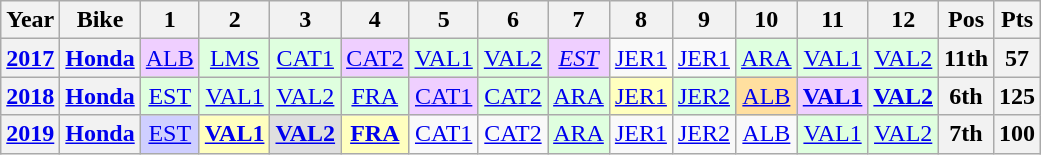<table class="wikitable" style="text-align:center;">
<tr>
<th>Year</th>
<th>Bike</th>
<th>1</th>
<th>2</th>
<th>3</th>
<th>4</th>
<th>5</th>
<th>6</th>
<th>7</th>
<th>8</th>
<th>9</th>
<th>10</th>
<th>11</th>
<th>12</th>
<th>Pos</th>
<th>Pts</th>
</tr>
<tr>
<th><a href='#'>2017</a></th>
<th><a href='#'>Honda</a></th>
<td style="background:#efcfff;"><a href='#'>ALB</a><br></td>
<td style="background:#dfffdf;"><a href='#'>LMS</a><br></td>
<td style="background:#dfffdf;"><a href='#'>CAT1</a><br></td>
<td style="background:#efcfff;"><a href='#'>CAT2</a><br></td>
<td style="background:#dfffdf;"><a href='#'>VAL1</a><br></td>
<td style="background:#dfffdf;"><a href='#'>VAL2</a><br></td>
<td style="background:#efcfff;"><em><a href='#'>EST</a></em><br></td>
<td><a href='#'>JER1</a></td>
<td><a href='#'>JER1</a></td>
<td style="background:#dfffdf;"><a href='#'>ARA</a><br></td>
<td style="background:#dfffdf;"><a href='#'>VAL1</a><br></td>
<td style="background:#dfffdf;"><a href='#'>VAL2</a><br></td>
<th>11th</th>
<th>57</th>
</tr>
<tr>
<th><a href='#'>2018</a></th>
<th><a href='#'>Honda</a></th>
<td style="background:#dfffdf;"><a href='#'>EST</a><br></td>
<td style="background:#dfffdf;"><a href='#'>VAL1</a><br></td>
<td style="background:#dfffdf;"><a href='#'>VAL2</a><br></td>
<td style="background:#dfffdf;"><a href='#'>FRA</a><br></td>
<td style="background:#efcfff;"><a href='#'>CAT1</a><br></td>
<td style="background:#dfffdf;"><a href='#'>CAT2</a><br></td>
<td style="background:#dfffdf;"><a href='#'>ARA</a><br></td>
<td style="background:#ffffbf;"><a href='#'>JER1</a><br></td>
<td style="background:#dfffdf;"><a href='#'>JER2</a><br></td>
<td style="background:#ffdf9f;"><a href='#'>ALB</a><br></td>
<td style="background:#efcfff;"><strong><a href='#'>VAL1</a></strong><br></td>
<td style="background:#dfffdf;"><strong><a href='#'>VAL2</a></strong><br></td>
<th>6th</th>
<th>125</th>
</tr>
<tr>
<th align="left"><a href='#'>2019</a></th>
<th><a href='#'>Honda</a></th>
<td style="background:#cfcfff;"><a href='#'>EST</a><br></td>
<td style="background:#ffffbf;"><strong><a href='#'>VAL1</a></strong><br></td>
<td style="background:#dfdfdf;"><strong><a href='#'>VAL2</a></strong><br></td>
<td style="background:#ffffbf;"><strong><a href='#'>FRA</a></strong><br></td>
<td><a href='#'>CAT1</a></td>
<td><a href='#'>CAT2</a></td>
<td style="background:#dfffdf;"><a href='#'>ARA</a><br></td>
<td><a href='#'>JER1</a></td>
<td><a href='#'>JER2</a></td>
<td><a href='#'>ALB</a></td>
<td style="background:#dfffdf;"><a href='#'>VAL1</a><br></td>
<td style="background:#dfffdf;"><a href='#'>VAL2</a><br></td>
<th>7th</th>
<th>100</th>
</tr>
</table>
